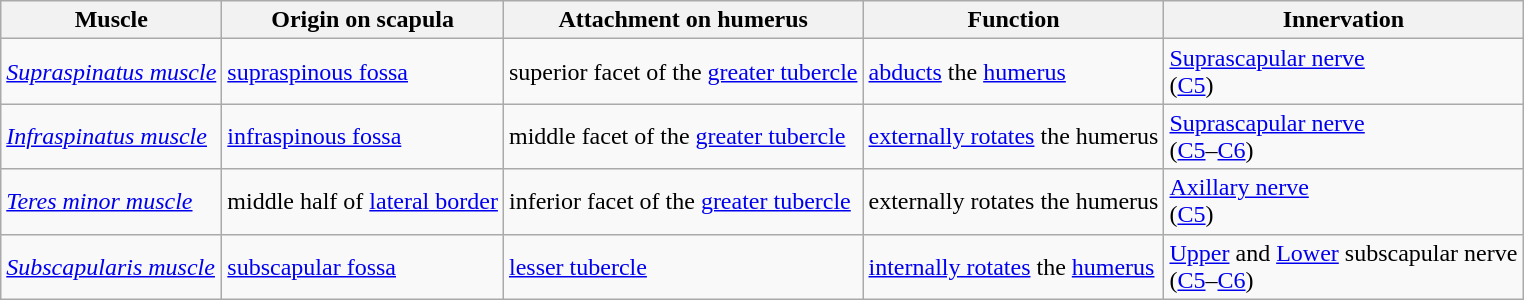<table class="wikitable">
<tr>
<th>Muscle</th>
<th>Origin on scapula</th>
<th>Attachment on humerus</th>
<th>Function</th>
<th>Innervation</th>
</tr>
<tr>
<td><em><a href='#'>Supraspinatus muscle</a></em></td>
<td><a href='#'>supraspinous fossa</a></td>
<td>superior facet of the <a href='#'>greater tubercle</a></td>
<td><a href='#'>abducts</a> the <a href='#'>humerus</a></td>
<td><a href='#'>Suprascapular nerve</a><br>(<a href='#'>C5</a>)</td>
</tr>
<tr>
<td><em><a href='#'>Infraspinatus muscle</a></em></td>
<td><a href='#'>infraspinous fossa</a></td>
<td>middle facet of the <a href='#'>greater tubercle</a></td>
<td><a href='#'>externally rotates</a> the humerus</td>
<td><a href='#'>Suprascapular nerve</a><br>(<a href='#'>C5</a>–<a href='#'>C6</a>)</td>
</tr>
<tr>
<td><em><a href='#'>Teres minor muscle</a></em></td>
<td>middle half of <a href='#'>lateral border</a></td>
<td>inferior facet of the <a href='#'>greater tubercle</a></td>
<td>externally rotates the humerus</td>
<td><a href='#'>Axillary nerve</a><br>(<a href='#'>C5</a>)</td>
</tr>
<tr>
<td><em><a href='#'>Subscapularis muscle</a></em></td>
<td><a href='#'>subscapular fossa</a></td>
<td><a href='#'>lesser tubercle</a></td>
<td><a href='#'>internally rotates</a> the <a href='#'>humerus</a></td>
<td><a href='#'>Upper</a> and <a href='#'>Lower</a> subscapular nerve<br>(<a href='#'>C5</a>–<a href='#'>C6</a>)</td>
</tr>
</table>
